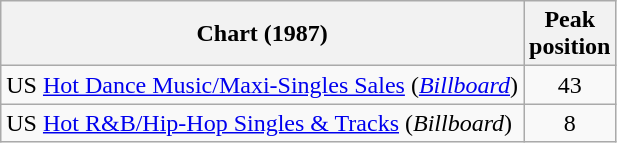<table class="wikitable sortable">
<tr>
<th>Chart (1987)</th>
<th>Peak<br>position</th>
</tr>
<tr>
<td>US <a href='#'>Hot Dance Music/Maxi-Singles Sales</a> (<em><a href='#'>Billboard</a></em>)</td>
<td align=center>43</td>
</tr>
<tr>
<td>US <a href='#'>Hot R&B/Hip-Hop Singles & Tracks</a> (<em>Billboard</em>)</td>
<td align=center>8</td>
</tr>
</table>
